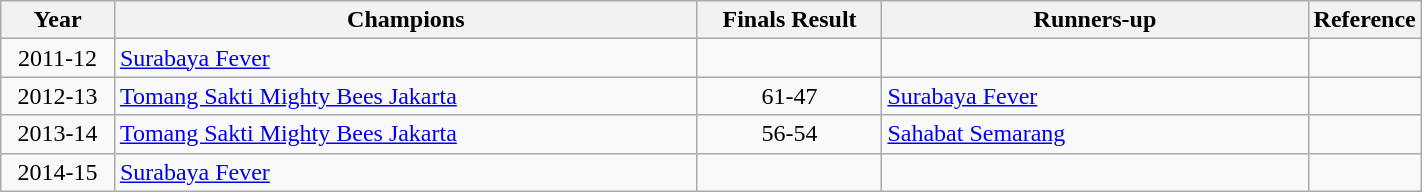<table class="wikitable sortable" style="width:75%;">
<tr>
<th width="8%">Year</th>
<th>Champions</th>
<th class="unsortable" style="width:13%;">Finals Result</th>
<th width="30%">Runners-up</th>
<th class="unsortable" style="width:3%;">Reference</th>
</tr>
<tr>
<td align="center">2011-12</td>
<td><a href='#'>Surabaya Fever</a></td>
<td align="center"></td>
<td></td>
<td align="center"></td>
</tr>
<tr>
<td align="center">2012-13</td>
<td><a href='#'>Tomang Sakti Mighty Bees Jakarta</a></td>
<td align="center">61-47</td>
<td><a href='#'>Surabaya Fever</a></td>
<td align="center"></td>
</tr>
<tr>
<td align="center">2013-14</td>
<td><a href='#'>Tomang Sakti Mighty Bees Jakarta</a></td>
<td align="center">56-54</td>
<td><a href='#'>Sahabat Semarang</a></td>
<td align="center"></td>
</tr>
<tr>
<td align="center">2014-15</td>
<td><a href='#'>Surabaya Fever</a></td>
<td align="center"></td>
<td></td>
<td align="center"></td>
</tr>
</table>
